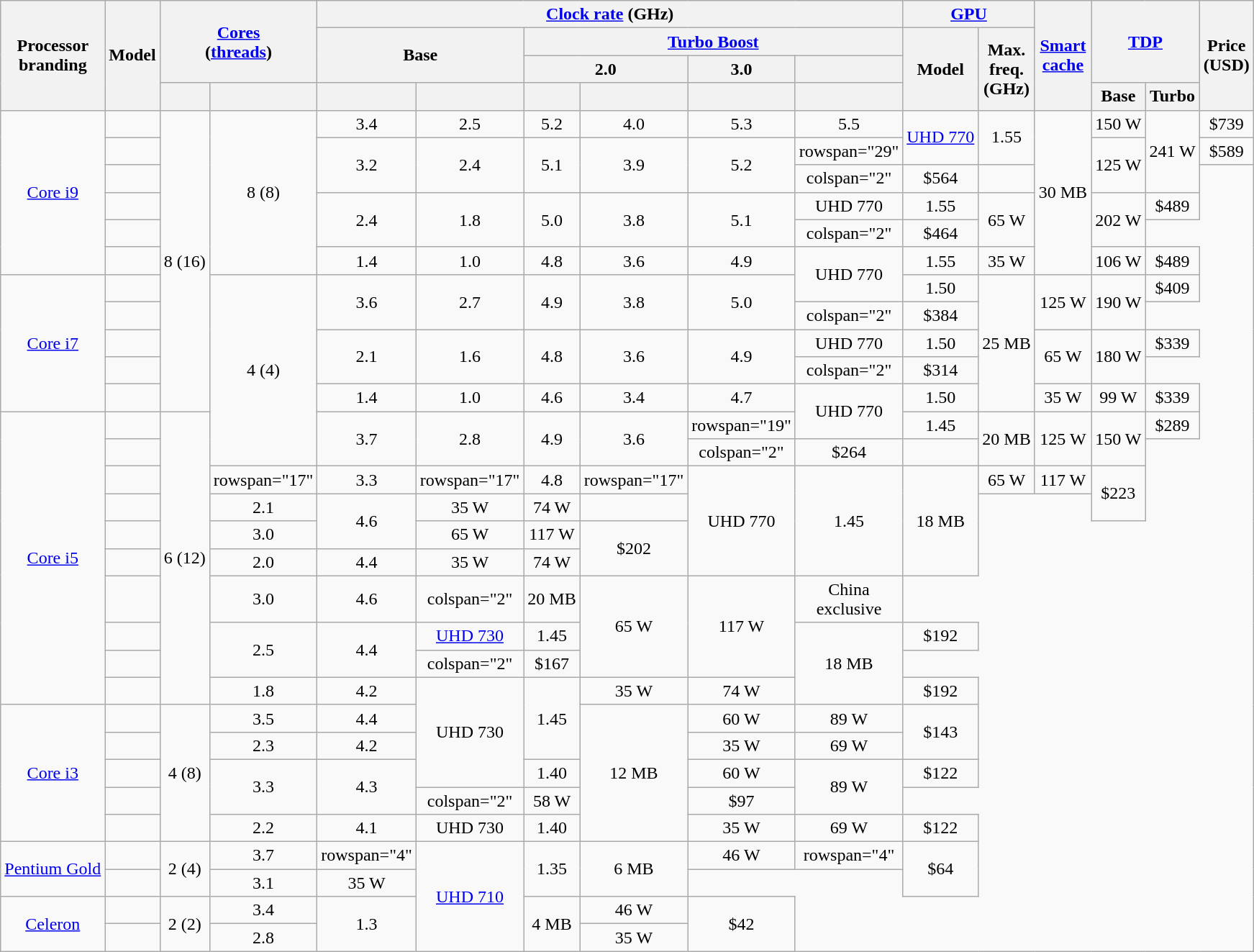<table class="wikitable sortable hover-highlight" style="text-align:center;">
<tr>
<th rowspan="4">Processor <br>branding</th>
<th rowspan="4">Model</th>
<th colspan="2" rowspan="3"><a href='#'>Cores</a> <br>(<a href='#'>threads</a>)</th>
<th colspan="6"><a href='#'>Clock rate</a> (GHz)</th>
<th colspan="2"><a href='#'>GPU</a></th>
<th rowspan="4"><a href='#'>Smart <br>cache</a></th>
<th colspan="2" rowspan="3"><a href='#'>TDP</a></th>
<th rowspan="4">Price <br>(USD)</th>
</tr>
<tr>
<th colspan="2" rowspan="2">Base</th>
<th colspan="4"><a href='#'>Turbo Boost</a></th>
<th rowspan="3">Model</th>
<th rowspan="3">Max.<br>freq.<br>(GHz)</th>
</tr>
<tr>
<th colspan="2">2.0</th>
<th>3.0</th>
<th></th>
</tr>
<tr>
<th></th>
<th></th>
<th></th>
<th></th>
<th></th>
<th></th>
<th></th>
<th></th>
<th>Base</th>
<th>Turbo</th>
</tr>
<tr>
<td rowspan="6"><a href='#'>Core i9</a></td>
<td></td>
<td rowspan="11">8 (16)</td>
<td rowspan="6">8 (8)</td>
<td>3.4</td>
<td>2.5</td>
<td>5.2</td>
<td>4.0</td>
<td>5.3</td>
<td>5.5</td>
<td rowspan="2"><a href='#'>UHD 770</a></td>
<td rowspan="2">1.55</td>
<td rowspan="6">30 MB</td>
<td>150 W</td>
<td rowspan="3">241 W</td>
<td>$739</td>
</tr>
<tr>
<td></td>
<td rowspan="2">3.2</td>
<td rowspan="2">2.4</td>
<td rowspan="2">5.1</td>
<td rowspan="2">3.9</td>
<td rowspan="2">5.2</td>
<td>rowspan="29" </td>
<td rowspan="2">125 W</td>
<td>$589</td>
</tr>
<tr>
<td></td>
<td>colspan="2" </td>
<td>$564</td>
</tr>
<tr>
<td></td>
<td rowspan="2">2.4</td>
<td rowspan="2">1.8</td>
<td rowspan="2">5.0</td>
<td rowspan="2">3.8</td>
<td rowspan="2">5.1</td>
<td>UHD 770</td>
<td>1.55</td>
<td rowspan="2">65 W</td>
<td rowspan="2">202 W</td>
<td>$489</td>
</tr>
<tr>
<td></td>
<td>colspan="2" </td>
<td>$464</td>
</tr>
<tr>
<td></td>
<td>1.4</td>
<td>1.0</td>
<td>4.8</td>
<td>3.6</td>
<td>4.9</td>
<td rowspan="2">UHD 770</td>
<td>1.55</td>
<td>35 W</td>
<td>106 W</td>
<td>$489</td>
</tr>
<tr>
<td rowspan="5"><a href='#'>Core i7</a></td>
<td></td>
<td rowspan="7">4 (4)</td>
<td rowspan="2">3.6</td>
<td rowspan="2">2.7</td>
<td rowspan="2">4.9</td>
<td rowspan="2">3.8</td>
<td rowspan="2">5.0</td>
<td>1.50</td>
<td rowspan="5">25 MB</td>
<td rowspan="2">125 W</td>
<td rowspan="2">190 W</td>
<td>$409</td>
</tr>
<tr>
<td></td>
<td>colspan="2" </td>
<td>$384</td>
</tr>
<tr>
<td></td>
<td rowspan="2">2.1</td>
<td rowspan="2">1.6</td>
<td rowspan="2">4.8</td>
<td rowspan="2">3.6</td>
<td rowspan="2">4.9</td>
<td>UHD 770</td>
<td>1.50</td>
<td rowspan="2">65 W</td>
<td rowspan="2">180 W</td>
<td>$339</td>
</tr>
<tr>
<td></td>
<td>colspan="2" </td>
<td>$314</td>
</tr>
<tr>
<td></td>
<td>1.4</td>
<td>1.0</td>
<td>4.6</td>
<td>3.4</td>
<td>4.7</td>
<td rowspan="2">UHD 770</td>
<td>1.50</td>
<td>35 W</td>
<td>99 W</td>
<td>$339</td>
</tr>
<tr>
<td rowspan="10"><a href='#'>Core i5</a></td>
<td></td>
<td rowspan="10">6 (12)</td>
<td rowspan="2">3.7</td>
<td rowspan="2">2.8</td>
<td rowspan="2">4.9</td>
<td rowspan="2">3.6</td>
<td>rowspan="19" </td>
<td>1.45</td>
<td rowspan="2">20 MB</td>
<td rowspan="2">125 W</td>
<td rowspan="2">150 W</td>
<td>$289</td>
</tr>
<tr>
<td></td>
<td>colspan="2" </td>
<td>$264</td>
</tr>
<tr>
<td></td>
<td>rowspan="17" </td>
<td>3.3</td>
<td>rowspan="17" </td>
<td>4.8</td>
<td>rowspan="17" </td>
<td rowspan="4">UHD 770</td>
<td rowspan="4">1.45</td>
<td rowspan="4">18 MB</td>
<td>65 W</td>
<td>117 W</td>
<td rowspan="2">$223</td>
</tr>
<tr>
<td></td>
<td>2.1</td>
<td rowspan="2">4.6</td>
<td>35 W</td>
<td>74 W</td>
</tr>
<tr>
<td></td>
<td>3.0</td>
<td>65 W</td>
<td>117 W</td>
<td rowspan="2">$202</td>
</tr>
<tr>
<td></td>
<td>2.0</td>
<td>4.4</td>
<td>35 W</td>
<td>74 W</td>
</tr>
<tr>
<td></td>
<td>3.0</td>
<td>4.6</td>
<td>colspan="2" </td>
<td>20 MB</td>
<td rowspan="3">65 W</td>
<td rowspan="3">117 W</td>
<td>China<br>exclusive</td>
</tr>
<tr>
<td></td>
<td rowspan="2">2.5</td>
<td rowspan="2">4.4</td>
<td><a href='#'>UHD 730</a></td>
<td>1.45</td>
<td rowspan="3">18 MB</td>
<td>$192</td>
</tr>
<tr>
<td></td>
<td>colspan="2" </td>
<td>$167</td>
</tr>
<tr>
<td></td>
<td>1.8</td>
<td>4.2</td>
<td rowspan="4">UHD 730</td>
<td rowspan="3">1.45</td>
<td>35 W</td>
<td>74 W</td>
<td>$192</td>
</tr>
<tr>
<td rowspan="5"><a href='#'>Core i3</a></td>
<td></td>
<td rowspan="5">4 (8)</td>
<td>3.5</td>
<td>4.4</td>
<td rowspan="5">12 MB</td>
<td>60 W</td>
<td>89 W</td>
<td rowspan="2">$143</td>
</tr>
<tr>
<td></td>
<td>2.3</td>
<td>4.2</td>
<td>35 W</td>
<td>69 W</td>
</tr>
<tr>
<td></td>
<td rowspan="2">3.3</td>
<td rowspan="2">4.3</td>
<td>1.40</td>
<td>60 W</td>
<td rowspan="2">89 W</td>
<td>$122</td>
</tr>
<tr>
<td></td>
<td>colspan="2" </td>
<td>58 W</td>
<td>$97</td>
</tr>
<tr>
<td></td>
<td>2.2</td>
<td>4.1</td>
<td>UHD 730</td>
<td>1.40</td>
<td>35 W</td>
<td>69 W</td>
<td>$122</td>
</tr>
<tr>
<td rowspan="2"><a href='#'>Pentium Gold</a></td>
<td></td>
<td rowspan="2">2 (4)</td>
<td>3.7</td>
<td>rowspan="4" </td>
<td rowspan="4"><a href='#'>UHD 710</a></td>
<td rowspan="2">1.35</td>
<td rowspan="2">6 MB</td>
<td>46 W</td>
<td>rowspan="4" </td>
<td rowspan="2">$64</td>
</tr>
<tr>
<td></td>
<td>3.1</td>
<td>35 W</td>
</tr>
<tr>
<td rowspan="2"><a href='#'>Celeron</a></td>
<td></td>
<td rowspan="2">2 (2)</td>
<td>3.4</td>
<td rowspan="2">1.3</td>
<td rowspan="2">4 MB</td>
<td>46 W</td>
<td rowspan="2">$42</td>
</tr>
<tr>
<td></td>
<td>2.8</td>
<td>35 W</td>
</tr>
</table>
